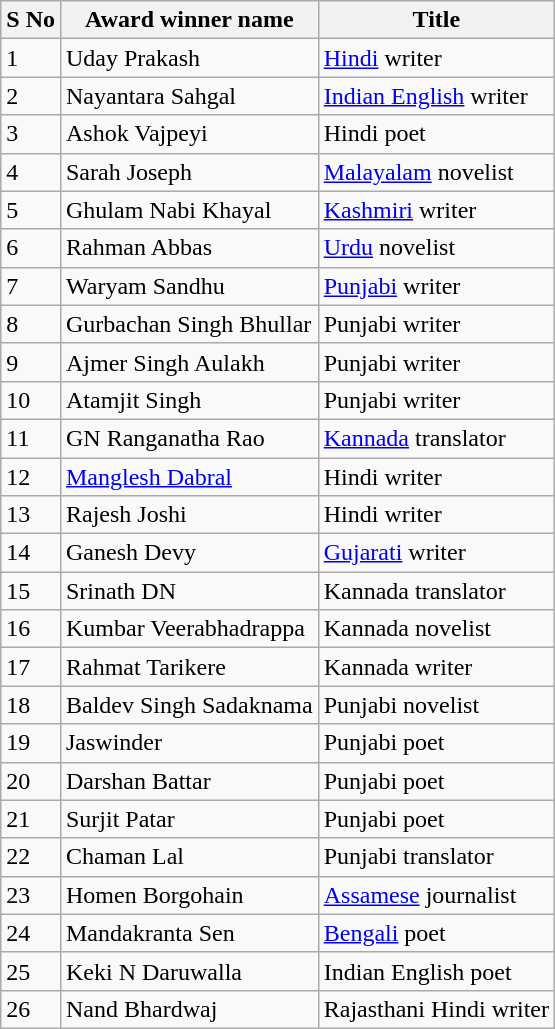<table class="wikitable">
<tr>
<th>S No</th>
<th>Award winner name</th>
<th>Title</th>
</tr>
<tr>
<td>1</td>
<td>Uday Prakash</td>
<td><a href='#'>Hindi</a> writer</td>
</tr>
<tr>
<td>2</td>
<td>Nayantara Sahgal</td>
<td><a href='#'>Indian English</a> writer</td>
</tr>
<tr>
<td>3</td>
<td>Ashok Vajpeyi</td>
<td>Hindi poet</td>
</tr>
<tr>
<td>4</td>
<td>Sarah Joseph</td>
<td><a href='#'>Malayalam</a> novelist</td>
</tr>
<tr>
<td>5</td>
<td>Ghulam Nabi Khayal</td>
<td><a href='#'>Kashmiri</a> writer</td>
</tr>
<tr>
<td>6</td>
<td>Rahman Abbas</td>
<td><a href='#'>Urdu</a> novelist</td>
</tr>
<tr>
<td>7</td>
<td>Waryam Sandhu</td>
<td><a href='#'>Punjabi</a> writer</td>
</tr>
<tr>
<td>8</td>
<td>Gurbachan Singh Bhullar</td>
<td>Punjabi writer</td>
</tr>
<tr>
<td>9</td>
<td>Ajmer Singh Aulakh</td>
<td>Punjabi writer</td>
</tr>
<tr>
<td>10</td>
<td>Atamjit Singh</td>
<td>Punjabi writer</td>
</tr>
<tr>
<td>11</td>
<td>GN Ranganatha Rao</td>
<td><a href='#'>Kannada</a> translator</td>
</tr>
<tr>
<td>12</td>
<td><a href='#'>Manglesh Dabral</a></td>
<td>Hindi writer</td>
</tr>
<tr>
<td>13</td>
<td>Rajesh Joshi</td>
<td>Hindi writer</td>
</tr>
<tr>
<td>14</td>
<td>Ganesh Devy</td>
<td><a href='#'>Gujarati</a> writer</td>
</tr>
<tr>
<td>15</td>
<td>Srinath DN</td>
<td>Kannada translator</td>
</tr>
<tr>
<td>16</td>
<td>Kumbar Veerabhadrappa</td>
<td>Kannada novelist</td>
</tr>
<tr>
<td>17</td>
<td>Rahmat Tarikere</td>
<td>Kannada writer</td>
</tr>
<tr>
<td>18</td>
<td>Baldev Singh Sadaknama</td>
<td>Punjabi novelist</td>
</tr>
<tr>
<td>19</td>
<td>Jaswinder</td>
<td>Punjabi poet</td>
</tr>
<tr>
<td>20</td>
<td>Darshan Battar</td>
<td>Punjabi poet</td>
</tr>
<tr>
<td>21</td>
<td>Surjit Patar</td>
<td>Punjabi poet</td>
</tr>
<tr>
<td>22</td>
<td>Chaman Lal</td>
<td>Punjabi translator</td>
</tr>
<tr>
<td>23</td>
<td>Homen Borgohain</td>
<td><a href='#'>Assamese</a> journalist</td>
</tr>
<tr>
<td>24</td>
<td>Mandakranta Sen</td>
<td><a href='#'>Bengali</a> poet</td>
</tr>
<tr>
<td>25</td>
<td>Keki N Daruwalla</td>
<td>Indian English poet</td>
</tr>
<tr>
<td>26</td>
<td>Nand Bhardwaj</td>
<td>Rajasthani Hindi writer</td>
</tr>
</table>
